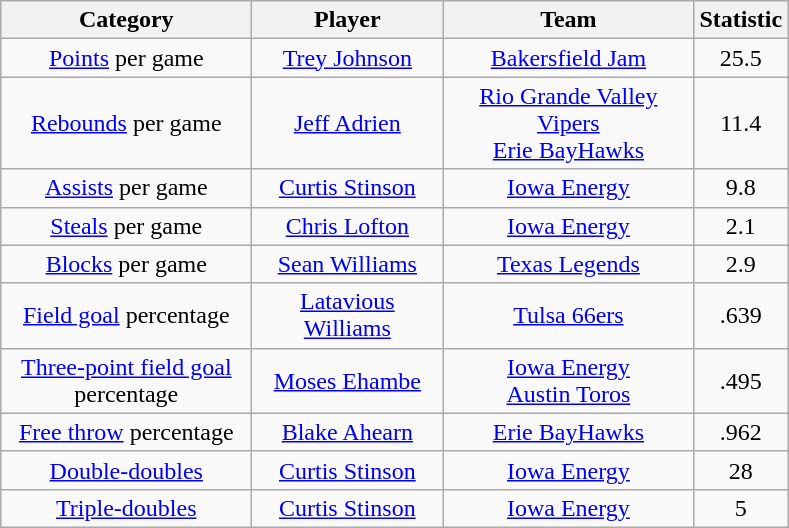<table class="wikitable" style="text-align:center">
<tr>
<th style="width:160px">Category</th>
<th style="width:120px">Player</th>
<th style="width:160px">Team</th>
<th style="width:40px">Statistic</th>
</tr>
<tr>
<td><a href='#'>Points</a> per game</td>
<td><a href='#'>Trey Johnson</a></td>
<td><a href='#'>Bakersfield Jam</a></td>
<td>25.5</td>
</tr>
<tr>
<td><a href='#'>Rebounds</a> per game</td>
<td><a href='#'>Jeff Adrien</a></td>
<td><a href='#'>Rio Grande Valley Vipers</a><br><a href='#'>Erie BayHawks</a></td>
<td>11.4</td>
</tr>
<tr>
<td><a href='#'>Assists</a> per game</td>
<td><a href='#'>Curtis Stinson</a></td>
<td><a href='#'>Iowa Energy</a></td>
<td>9.8</td>
</tr>
<tr>
<td><a href='#'>Steals</a> per game</td>
<td><a href='#'>Chris Lofton</a></td>
<td><a href='#'>Iowa Energy</a></td>
<td>2.1</td>
</tr>
<tr>
<td><a href='#'>Blocks</a> per game</td>
<td><a href='#'>Sean Williams</a></td>
<td><a href='#'>Texas Legends</a></td>
<td>2.9</td>
</tr>
<tr>
<td><a href='#'>Field goal</a> percentage</td>
<td><a href='#'>Latavious Williams</a></td>
<td><a href='#'>Tulsa 66ers</a></td>
<td>.639</td>
</tr>
<tr>
<td><a href='#'>Three-point field goal</a> percentage</td>
<td><a href='#'>Moses Ehambe</a></td>
<td><a href='#'>Iowa Energy</a><br><a href='#'>Austin Toros</a></td>
<td>.495</td>
</tr>
<tr>
<td><a href='#'>Free throw</a> percentage</td>
<td><a href='#'>Blake Ahearn</a></td>
<td><a href='#'>Erie BayHawks</a></td>
<td>.962</td>
</tr>
<tr>
<td><a href='#'>Double-doubles</a></td>
<td><a href='#'>Curtis Stinson</a></td>
<td><a href='#'>Iowa Energy</a></td>
<td>28</td>
</tr>
<tr>
<td><a href='#'>Triple-doubles</a></td>
<td><a href='#'>Curtis Stinson</a></td>
<td><a href='#'>Iowa Energy</a></td>
<td>5</td>
</tr>
</table>
